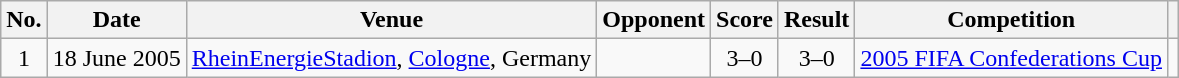<table class="wikitable sortable">
<tr>
<th scope="col">No.</th>
<th scope="col">Date</th>
<th scope="col">Venue</th>
<th scope="col">Opponent</th>
<th scope="col">Score</th>
<th scope="col">Result</th>
<th scope="col">Competition</th>
<th scope="col" class="unsortable"></th>
</tr>
<tr>
<td align="center">1</td>
<td>18 June 2005</td>
<td><a href='#'>RheinEnergieStadion</a>, <a href='#'>Cologne</a>, Germany</td>
<td></td>
<td align="center">3–0</td>
<td align="center">3–0</td>
<td><a href='#'>2005 FIFA Confederations Cup</a></td>
<td></td>
</tr>
</table>
